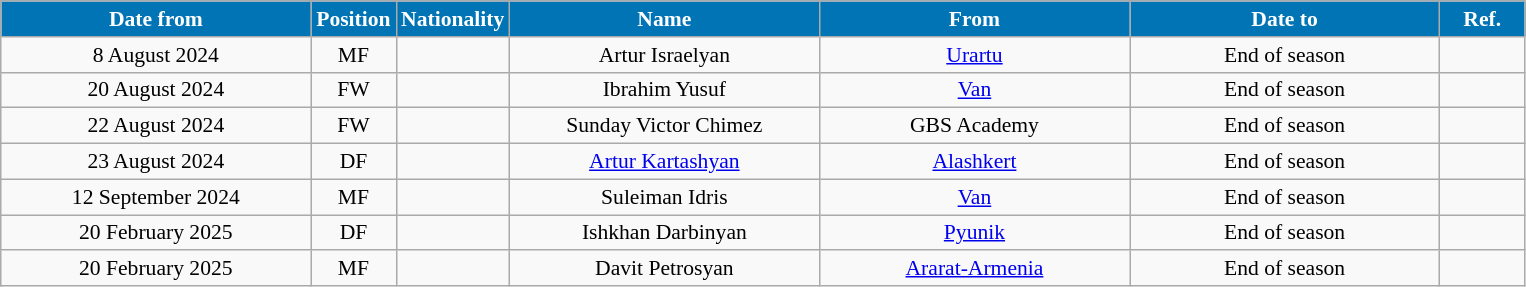<table class="wikitable"  style="text-align:center; font-size:90%; ">
<tr>
<th style="background:#0174B5; color:#FFFFFF; width:200px;">Date from</th>
<th style="background:#0174B5; color:#FFFFFF; width:50px;">Position</th>
<th style="background:#0174B5; color:#FFFFFF; width:50px;">Nationality</th>
<th style="background:#0174B5; color:#FFFFFF; width:200px;">Name</th>
<th style="background:#0174B5; color:#FFFFFF; width:200px;">From</th>
<th style="background:#0174B5; color:#FFFFFF; width:200px;">Date to</th>
<th style="background:#0174B5; color:#FFFFFF; width:50px;">Ref.</th>
</tr>
<tr>
<td>8 August 2024</td>
<td>MF</td>
<td></td>
<td>Artur Israelyan</td>
<td><a href='#'>Urartu</a></td>
<td>End of season</td>
<td></td>
</tr>
<tr>
<td>20 August 2024</td>
<td>FW</td>
<td></td>
<td>Ibrahim Yusuf</td>
<td><a href='#'>Van</a></td>
<td>End of season</td>
<td></td>
</tr>
<tr>
<td>22 August 2024</td>
<td>FW</td>
<td></td>
<td>Sunday Victor Chimez</td>
<td>GBS Academy</td>
<td>End of season</td>
<td></td>
</tr>
<tr>
<td>23 August 2024</td>
<td>DF</td>
<td></td>
<td><a href='#'>Artur Kartashyan</a></td>
<td><a href='#'>Alashkert</a></td>
<td>End of season</td>
<td></td>
</tr>
<tr>
<td>12 September 2024</td>
<td>MF</td>
<td></td>
<td>Suleiman Idris</td>
<td><a href='#'>Van</a></td>
<td>End of season</td>
<td></td>
</tr>
<tr>
<td>20 February 2025</td>
<td>DF</td>
<td></td>
<td>Ishkhan Darbinyan</td>
<td><a href='#'>Pyunik</a></td>
<td>End of season</td>
<td></td>
</tr>
<tr>
<td>20 February 2025</td>
<td>MF</td>
<td></td>
<td>Davit Petrosyan</td>
<td><a href='#'>Ararat-Armenia</a></td>
<td>End of season</td>
<td></td>
</tr>
</table>
